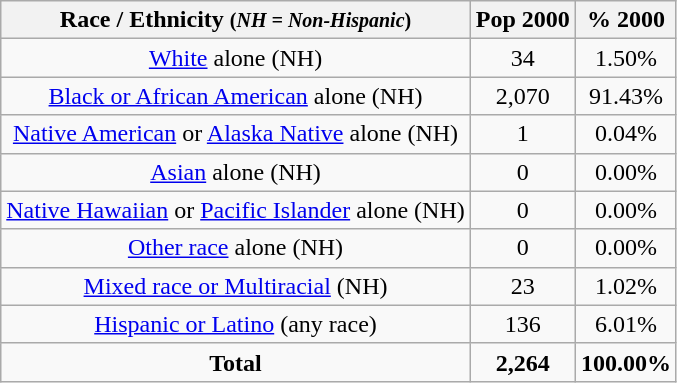<table class="wikitable" style="text-align:center;">
<tr>
<th>Race / Ethnicity <small>(<em>NH = Non-Hispanic</em>)</small></th>
<th>Pop 2000</th>
<th>% 2000</th>
</tr>
<tr>
<td><a href='#'>White</a> alone (NH)</td>
<td>34</td>
<td>1.50%</td>
</tr>
<tr>
<td><a href='#'>Black or African American</a> alone (NH)</td>
<td>2,070</td>
<td>91.43%</td>
</tr>
<tr>
<td><a href='#'>Native American</a> or <a href='#'>Alaska Native</a> alone (NH)</td>
<td>1</td>
<td>0.04%</td>
</tr>
<tr>
<td><a href='#'>Asian</a> alone (NH)</td>
<td>0</td>
<td>0.00%</td>
</tr>
<tr>
<td><a href='#'>Native Hawaiian</a> or <a href='#'>Pacific Islander</a> alone (NH)</td>
<td>0</td>
<td>0.00%</td>
</tr>
<tr>
<td><a href='#'>Other race</a> alone (NH)</td>
<td>0</td>
<td>0.00%</td>
</tr>
<tr>
<td><a href='#'>Mixed race or Multiracial</a> (NH)</td>
<td>23</td>
<td>1.02%</td>
</tr>
<tr>
<td><a href='#'>Hispanic or Latino</a> (any race)</td>
<td>136</td>
<td>6.01%</td>
</tr>
<tr>
<td><strong>Total</strong></td>
<td><strong>2,264</strong></td>
<td><strong>100.00%</strong></td>
</tr>
</table>
